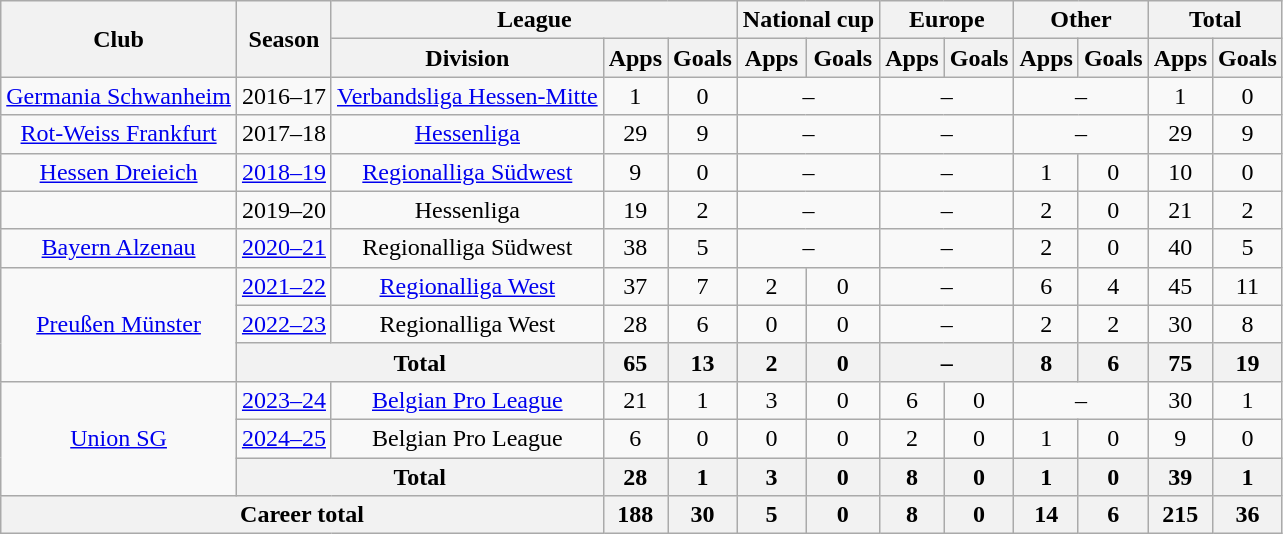<table class="wikitable" style="text-align:center">
<tr>
<th rowspan="2">Club</th>
<th rowspan="2">Season</th>
<th colspan="3">League</th>
<th colspan="2">National cup</th>
<th colspan="2">Europe</th>
<th colspan="2">Other</th>
<th colspan="2">Total</th>
</tr>
<tr>
<th>Division</th>
<th>Apps</th>
<th>Goals</th>
<th>Apps</th>
<th>Goals</th>
<th>Apps</th>
<th>Goals</th>
<th>Apps</th>
<th>Goals</th>
<th>Apps</th>
<th>Goals</th>
</tr>
<tr>
<td><a href='#'>Germania Schwanheim</a></td>
<td>2016–17</td>
<td><a href='#'>Verbandsliga Hessen-Mitte</a></td>
<td>1</td>
<td>0</td>
<td colspan="2">–</td>
<td colspan="2">–</td>
<td colspan="2">–</td>
<td>1</td>
<td>0</td>
</tr>
<tr>
<td><a href='#'>Rot-Weiss Frankfurt</a></td>
<td>2017–18</td>
<td><a href='#'>Hessenliga</a></td>
<td>29</td>
<td>9</td>
<td colspan="2">–</td>
<td colspan="2">–</td>
<td colspan="2">–</td>
<td>29</td>
<td>9</td>
</tr>
<tr>
<td><a href='#'>Hessen Dreieich</a></td>
<td><a href='#'>2018–19</a></td>
<td><a href='#'>Regionalliga Südwest</a></td>
<td>9</td>
<td>0</td>
<td colspan="2">–</td>
<td colspan="2">–</td>
<td>1</td>
<td>0</td>
<td>10</td>
<td>0</td>
</tr>
<tr>
<td></td>
<td>2019–20</td>
<td>Hessenliga</td>
<td>19</td>
<td>2</td>
<td colspan="2">–</td>
<td colspan="2">–</td>
<td>2</td>
<td>0</td>
<td>21</td>
<td>2</td>
</tr>
<tr>
<td><a href='#'>Bayern Alzenau</a></td>
<td><a href='#'>2020–21</a></td>
<td>Regionalliga Südwest</td>
<td>38</td>
<td>5</td>
<td colspan="2">–</td>
<td colspan="2">–</td>
<td>2</td>
<td>0</td>
<td>40</td>
<td>5</td>
</tr>
<tr>
<td rowspan="3"><a href='#'>Preußen Münster</a></td>
<td><a href='#'>2021–22</a></td>
<td><a href='#'>Regionalliga West</a></td>
<td>37</td>
<td>7</td>
<td>2</td>
<td>0</td>
<td colspan="2">–</td>
<td>6</td>
<td>4</td>
<td>45</td>
<td>11</td>
</tr>
<tr>
<td><a href='#'>2022–23</a></td>
<td>Regionalliga West</td>
<td>28</td>
<td>6</td>
<td>0</td>
<td>0</td>
<td colspan="2">–</td>
<td>2</td>
<td>2</td>
<td>30</td>
<td>8</td>
</tr>
<tr>
<th colspan="2">Total</th>
<th>65</th>
<th>13</th>
<th>2</th>
<th>0</th>
<th colspan="2">–</th>
<th>8</th>
<th>6</th>
<th>75</th>
<th>19</th>
</tr>
<tr>
<td rowspan="3"><a href='#'>Union SG</a></td>
<td><a href='#'>2023–24</a></td>
<td><a href='#'>Belgian Pro League</a></td>
<td>21</td>
<td>1</td>
<td>3</td>
<td>0</td>
<td>6</td>
<td>0</td>
<td colspan="2">–</td>
<td>30</td>
<td>1</td>
</tr>
<tr>
<td><a href='#'>2024–25</a></td>
<td>Belgian Pro League</td>
<td>6</td>
<td>0</td>
<td>0</td>
<td>0</td>
<td>2</td>
<td>0</td>
<td>1</td>
<td>0</td>
<td>9</td>
<td>0</td>
</tr>
<tr>
<th colspan="2">Total</th>
<th>28</th>
<th>1</th>
<th>3</th>
<th>0</th>
<th>8</th>
<th>0</th>
<th>1</th>
<th>0</th>
<th>39</th>
<th>1</th>
</tr>
<tr>
<th colspan="3">Career total</th>
<th>188</th>
<th>30</th>
<th>5</th>
<th>0</th>
<th>8</th>
<th>0</th>
<th>14</th>
<th>6</th>
<th>215</th>
<th>36</th>
</tr>
</table>
